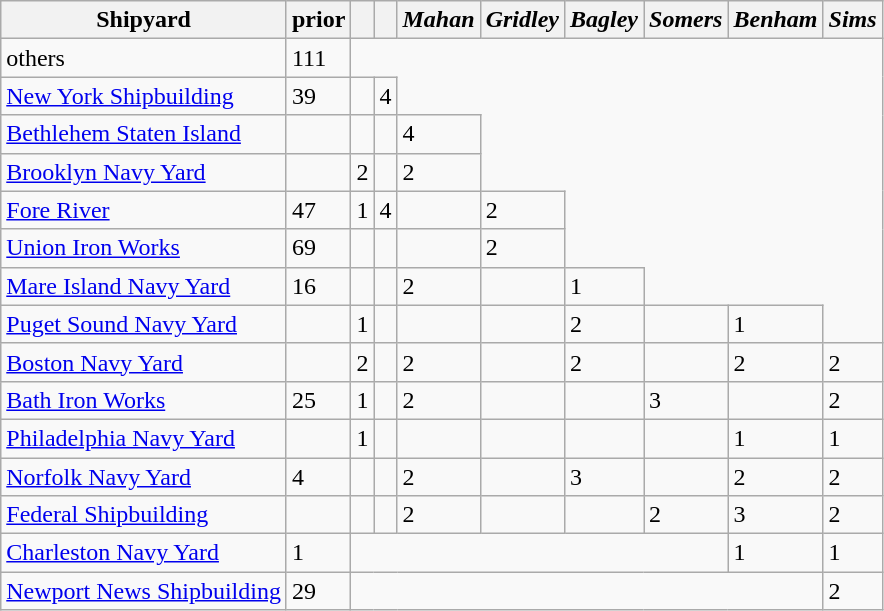<table class="wikitable mw-collapsible mw-collapsed">
<tr>
<th>Shipyard</th>
<th>prior</th>
<th></th>
<th></th>
<th><em>Mahan</em></th>
<th><em>Gridley</em></th>
<th><em>Bagley</em></th>
<th><em>Somers</em></th>
<th><em> Benham</em></th>
<th><em>Sims</em></th>
</tr>
<tr>
<td>others</td>
<td>111</td>
</tr>
<tr>
<td><a href='#'>New York Shipbuilding</a></td>
<td>39</td>
<td></td>
<td>4</td>
</tr>
<tr>
<td><a href='#'>Bethlehem Staten Island</a></td>
<td></td>
<td></td>
<td></td>
<td>4</td>
</tr>
<tr>
<td><a href='#'>Brooklyn Navy Yard</a></td>
<td></td>
<td>2</td>
<td></td>
<td>2</td>
</tr>
<tr>
<td><a href='#'>Fore River</a></td>
<td>47</td>
<td>1</td>
<td>4</td>
<td></td>
<td>2</td>
</tr>
<tr>
<td><a href='#'>Union Iron Works</a></td>
<td>69</td>
<td></td>
<td></td>
<td></td>
<td>2</td>
</tr>
<tr>
<td><a href='#'>Mare Island Navy Yard</a></td>
<td>16</td>
<td></td>
<td></td>
<td>2</td>
<td></td>
<td>1</td>
</tr>
<tr>
<td><a href='#'>Puget Sound Navy Yard</a></td>
<td></td>
<td>1</td>
<td></td>
<td></td>
<td></td>
<td>2</td>
<td></td>
<td>1</td>
</tr>
<tr>
<td><a href='#'>Boston Navy Yard</a></td>
<td></td>
<td>2</td>
<td></td>
<td>2</td>
<td></td>
<td>2</td>
<td></td>
<td>2</td>
<td>2</td>
</tr>
<tr>
<td><a href='#'>Bath Iron Works</a></td>
<td>25</td>
<td>1</td>
<td></td>
<td>2</td>
<td></td>
<td></td>
<td>3</td>
<td></td>
<td>2</td>
</tr>
<tr>
<td><a href='#'>Philadelphia Navy Yard</a></td>
<td></td>
<td>1</td>
<td></td>
<td></td>
<td></td>
<td></td>
<td></td>
<td>1</td>
<td>1</td>
</tr>
<tr>
<td><a href='#'>Norfolk Navy Yard</a></td>
<td>4</td>
<td></td>
<td></td>
<td>2</td>
<td></td>
<td>3</td>
<td></td>
<td>2</td>
<td>2</td>
</tr>
<tr>
<td><a href='#'>Federal Shipbuilding</a></td>
<td></td>
<td></td>
<td></td>
<td>2</td>
<td></td>
<td></td>
<td>2</td>
<td>3</td>
<td>2</td>
</tr>
<tr>
<td><a href='#'>Charleston Navy Yard</a></td>
<td>1</td>
<td colspan=6></td>
<td>1</td>
<td>1</td>
</tr>
<tr>
<td><a href='#'>Newport News Shipbuilding</a></td>
<td>29</td>
<td colspan=7></td>
<td>2</td>
</tr>
</table>
